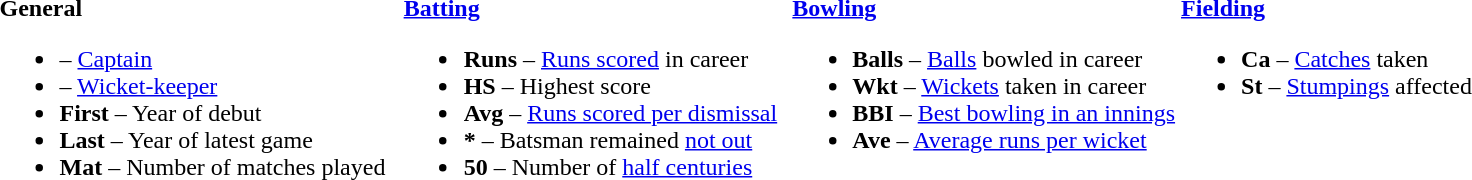<table>
<tr>
<td valign="top" style="width:26%"><br><strong>General</strong><ul><li> – <a href='#'>Captain</a></li><li> – <a href='#'>Wicket-keeper</a></li><li><strong>First</strong> – Year of debut</li><li><strong>Last</strong> – Year of latest game</li><li><strong>Mat</strong> – Number of matches played</li></ul></td>
<td valign="top" style="width:25%"><br><strong><a href='#'>Batting</a></strong><ul><li><strong>Runs</strong> – <a href='#'>Runs scored</a> in career</li><li><strong>HS</strong> – Highest score</li><li><strong>Avg</strong> – <a href='#'>Runs scored per dismissal</a></li><li><strong>*</strong> – Batsman remained <a href='#'>not out</a></li><li><strong>50</strong> – Number of <a href='#'>half centuries</a></li></ul></td>
<td valign="top" style="width:25%"><br><strong><a href='#'>Bowling</a></strong><ul><li><strong>Balls</strong> – <a href='#'>Balls</a> bowled in career</li><li><strong>Wkt</strong> – <a href='#'>Wickets</a> taken in career</li><li><strong>BBI</strong> – <a href='#'>Best bowling in an innings</a></li><li><strong>Ave</strong> – <a href='#'>Average runs per wicket</a></li></ul></td>
<td valign="top" style="width:24%"><br><strong><a href='#'>Fielding</a></strong><ul><li><strong>Ca</strong> – <a href='#'>Catches</a> taken</li><li><strong>St</strong> – <a href='#'>Stumpings</a> affected</li></ul></td>
</tr>
</table>
